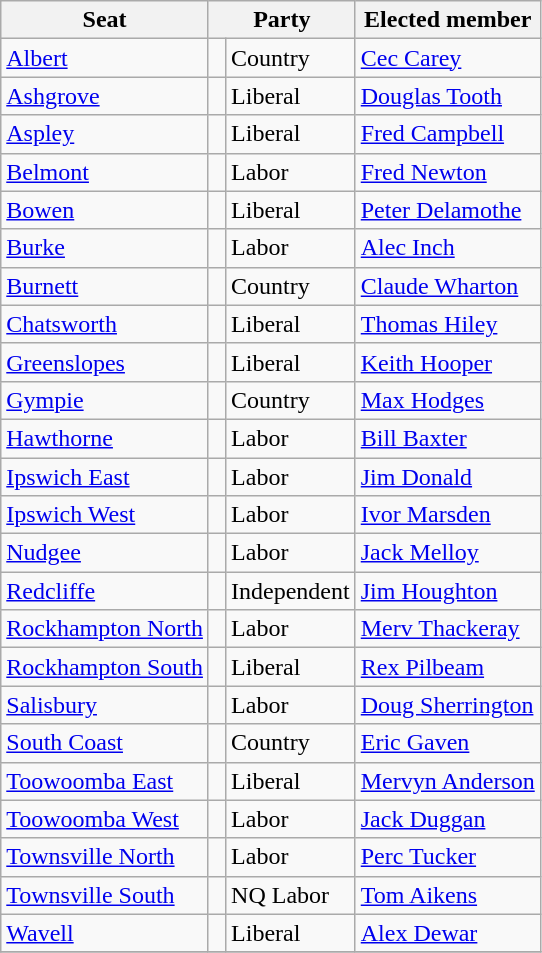<table class="wikitable">
<tr>
<th>Seat</th>
<th colspan=2>Party</th>
<th>Elected member</th>
</tr>
<tr>
<td><a href='#'>Albert</a></td>
<td> </td>
<td>Country</td>
<td><a href='#'>Cec Carey</a></td>
</tr>
<tr>
<td><a href='#'>Ashgrove</a></td>
<td> </td>
<td>Liberal</td>
<td><a href='#'>Douglas Tooth</a></td>
</tr>
<tr>
<td><a href='#'>Aspley</a></td>
<td> </td>
<td>Liberal</td>
<td><a href='#'>Fred Campbell</a></td>
</tr>
<tr>
<td><a href='#'>Belmont</a></td>
<td> </td>
<td>Labor</td>
<td><a href='#'>Fred Newton</a></td>
</tr>
<tr>
<td><a href='#'>Bowen</a></td>
<td> </td>
<td>Liberal</td>
<td><a href='#'>Peter Delamothe</a></td>
</tr>
<tr>
<td><a href='#'>Burke</a></td>
<td> </td>
<td>Labor</td>
<td><a href='#'>Alec Inch</a></td>
</tr>
<tr>
<td><a href='#'>Burnett</a></td>
<td> </td>
<td>Country</td>
<td><a href='#'>Claude Wharton</a></td>
</tr>
<tr>
<td><a href='#'>Chatsworth</a></td>
<td> </td>
<td>Liberal</td>
<td><a href='#'>Thomas Hiley</a></td>
</tr>
<tr>
<td><a href='#'>Greenslopes</a></td>
<td> </td>
<td>Liberal</td>
<td><a href='#'>Keith Hooper</a></td>
</tr>
<tr>
<td><a href='#'>Gympie</a></td>
<td> </td>
<td>Country</td>
<td><a href='#'>Max Hodges</a></td>
</tr>
<tr>
<td><a href='#'>Hawthorne</a></td>
<td> </td>
<td>Labor</td>
<td><a href='#'>Bill Baxter</a></td>
</tr>
<tr>
<td><a href='#'>Ipswich East</a></td>
<td> </td>
<td>Labor</td>
<td><a href='#'>Jim Donald</a></td>
</tr>
<tr>
<td><a href='#'>Ipswich West</a></td>
<td> </td>
<td>Labor</td>
<td><a href='#'>Ivor Marsden</a></td>
</tr>
<tr>
<td><a href='#'>Nudgee</a></td>
<td> </td>
<td>Labor</td>
<td><a href='#'>Jack Melloy</a></td>
</tr>
<tr>
<td><a href='#'>Redcliffe</a></td>
<td> </td>
<td>Independent</td>
<td><a href='#'>Jim Houghton</a></td>
</tr>
<tr>
<td><a href='#'>Rockhampton North</a></td>
<td> </td>
<td>Labor</td>
<td><a href='#'>Merv Thackeray</a></td>
</tr>
<tr>
<td><a href='#'>Rockhampton South</a></td>
<td> </td>
<td>Liberal</td>
<td><a href='#'>Rex Pilbeam</a></td>
</tr>
<tr>
<td><a href='#'>Salisbury</a></td>
<td> </td>
<td>Labor</td>
<td><a href='#'>Doug Sherrington</a></td>
</tr>
<tr>
<td><a href='#'>South Coast</a></td>
<td> </td>
<td>Country</td>
<td><a href='#'>Eric Gaven</a></td>
</tr>
<tr>
<td><a href='#'>Toowoomba East</a></td>
<td> </td>
<td>Liberal</td>
<td><a href='#'>Mervyn Anderson</a></td>
</tr>
<tr>
<td><a href='#'>Toowoomba West</a></td>
<td> </td>
<td>Labor</td>
<td><a href='#'>Jack Duggan</a></td>
</tr>
<tr>
<td><a href='#'>Townsville North</a></td>
<td> </td>
<td>Labor</td>
<td><a href='#'>Perc Tucker</a></td>
</tr>
<tr>
<td><a href='#'>Townsville South</a></td>
<td> </td>
<td>NQ Labor</td>
<td><a href='#'>Tom Aikens</a></td>
</tr>
<tr>
<td><a href='#'>Wavell</a></td>
<td> </td>
<td>Liberal</td>
<td><a href='#'>Alex Dewar</a></td>
</tr>
<tr>
</tr>
</table>
